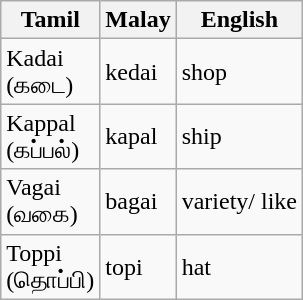<table class="wikitable">
<tr>
<th>Tamil</th>
<th>Malay</th>
<th>English</th>
</tr>
<tr>
<td>Kadai<br>(கடை)</td>
<td>kedai</td>
<td>shop</td>
</tr>
<tr>
<td>Kappal<br>(கப்பல்)</td>
<td>kapal</td>
<td>ship</td>
</tr>
<tr>
<td>Vagai<br>(வகை)</td>
<td>bagai</td>
<td>variety/ like</td>
</tr>
<tr>
<td>Toppi<br>(தொப்பி)</td>
<td>topi</td>
<td>hat</td>
</tr>
</table>
